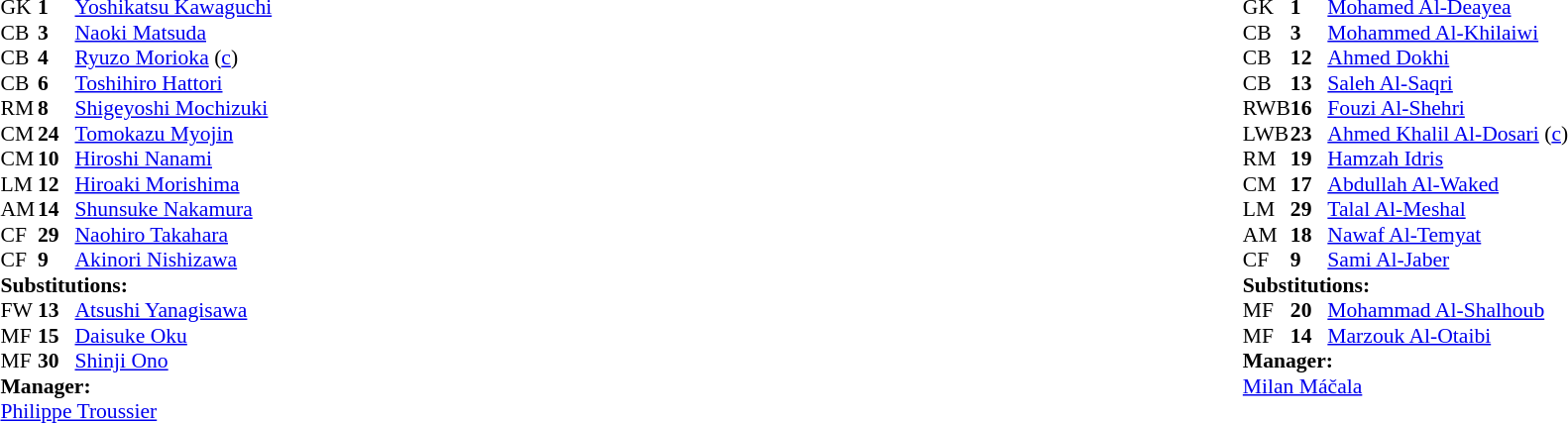<table width="100%">
<tr>
<td valign="top" width="40%"><br><table style="font-size:90%" cellspacing="0" cellpadding="0">
<tr>
<th width=25></th>
<th width=25></th>
</tr>
<tr>
<td>GK</td>
<td><strong>1</strong></td>
<td><a href='#'>Yoshikatsu Kawaguchi</a></td>
</tr>
<tr>
<td>CB</td>
<td><strong>3</strong></td>
<td><a href='#'>Naoki Matsuda</a></td>
</tr>
<tr>
<td>CB</td>
<td><strong>4</strong></td>
<td><a href='#'>Ryuzo Morioka</a> (<a href='#'>c</a>)</td>
<td></td>
</tr>
<tr>
<td>CB</td>
<td><strong>6</strong></td>
<td><a href='#'>Toshihiro Hattori</a></td>
</tr>
<tr>
<td>RM</td>
<td><strong>8</strong></td>
<td><a href='#'>Shigeyoshi Mochizuki</a></td>
<td></td>
</tr>
<tr>
<td>CM</td>
<td><strong>24</strong></td>
<td><a href='#'>Tomokazu Myojin</a></td>
</tr>
<tr>
<td>CM</td>
<td><strong>10</strong></td>
<td><a href='#'>Hiroshi Nanami</a></td>
</tr>
<tr>
<td>LM</td>
<td><strong>12</strong></td>
<td><a href='#'>Hiroaki Morishima</a></td>
<td></td>
<td></td>
</tr>
<tr>
<td>AM</td>
<td><strong>14</strong></td>
<td><a href='#'>Shunsuke Nakamura</a></td>
</tr>
<tr>
<td>CF</td>
<td><strong>29</strong></td>
<td><a href='#'>Naohiro Takahara</a></td>
<td></td>
<td></td>
</tr>
<tr>
<td>CF</td>
<td><strong>9</strong></td>
<td><a href='#'>Akinori Nishizawa</a></td>
</tr>
<tr>
<td colspan=3><strong>Substitutions:</strong></td>
</tr>
<tr>
<td>FW</td>
<td><strong>13</strong></td>
<td><a href='#'>Atsushi Yanagisawa</a></td>
<td></td>
<td></td>
<td></td>
</tr>
<tr>
<td>MF</td>
<td><strong>15</strong></td>
<td><a href='#'>Daisuke Oku</a></td>
<td></td>
<td></td>
<td></td>
</tr>
<tr>
<td>MF</td>
<td><strong>30</strong></td>
<td><a href='#'>Shinji Ono</a></td>
<td></td>
<td></td>
</tr>
<tr>
<td colspan=3><strong>Manager:</strong></td>
</tr>
<tr>
<td colspan=3> <a href='#'>Philippe Troussier</a></td>
</tr>
</table>
</td>
<td valign="top"></td>
<td valign="top" width="50%"><br><table style="font-size:90%; margin:auto" cellspacing="0" cellpadding="0">
<tr>
<th width=25></th>
<th width=25></th>
</tr>
<tr>
<td>GK</td>
<td><strong>1</strong></td>
<td><a href='#'>Mohamed Al-Deayea</a></td>
</tr>
<tr>
<td>CB</td>
<td><strong>3</strong></td>
<td><a href='#'>Mohammed Al-Khilaiwi</a></td>
</tr>
<tr>
<td>CB</td>
<td><strong>12</strong></td>
<td><a href='#'>Ahmed Dokhi</a></td>
<td></td>
</tr>
<tr>
<td>CB</td>
<td><strong>13</strong></td>
<td><a href='#'>Saleh Al-Saqri</a></td>
</tr>
<tr>
<td>RWB</td>
<td><strong>16</strong></td>
<td><a href='#'>Fouzi Al-Shehri</a></td>
<td></td>
<td></td>
</tr>
<tr>
<td>LWB</td>
<td><strong>23</strong></td>
<td><a href='#'>Ahmed Khalil Al-Dosari</a> (<a href='#'>c</a>)</td>
</tr>
<tr>
<td>RM</td>
<td><strong>19</strong></td>
<td><a href='#'>Hamzah Idris</a></td>
<td></td>
<td></td>
</tr>
<tr>
<td>CM</td>
<td><strong>17</strong></td>
<td><a href='#'>Abdullah Al-Waked</a></td>
</tr>
<tr>
<td>LM</td>
<td><strong>29</strong></td>
<td><a href='#'>Talal Al-Meshal</a></td>
</tr>
<tr>
<td>AM</td>
<td><strong>18</strong></td>
<td><a href='#'>Nawaf Al-Temyat</a></td>
</tr>
<tr>
<td>CF</td>
<td><strong>9</strong></td>
<td><a href='#'>Sami Al-Jaber</a></td>
</tr>
<tr>
<td colspan=4><strong>Substitutions:</strong></td>
</tr>
<tr>
<td>MF</td>
<td><strong>20</strong></td>
<td><a href='#'>Mohammad Al-Shalhoub</a></td>
<td></td>
<td></td>
</tr>
<tr>
<td>MF</td>
<td><strong>14</strong></td>
<td><a href='#'>Marzouk Al-Otaibi</a></td>
<td></td>
<td></td>
</tr>
<tr>
<td colspan=5><strong>Manager:</strong></td>
</tr>
<tr>
<td colspan=5> <a href='#'>Milan Máčala</a></td>
</tr>
</table>
</td>
</tr>
</table>
